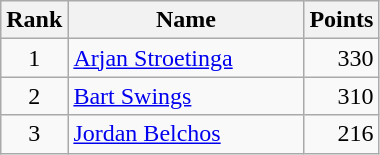<table class="wikitable" border="1">
<tr>
<th width=30>Rank</th>
<th width=150>Name</th>
<th width=25>Points</th>
</tr>
<tr>
<td align=center>1</td>
<td> <a href='#'>Arjan Stroetinga</a></td>
<td align=right>330</td>
</tr>
<tr>
<td align=center>2</td>
<td> <a href='#'>Bart Swings</a></td>
<td align=right>310</td>
</tr>
<tr>
<td align=center>3</td>
<td> <a href='#'>Jordan Belchos</a></td>
<td align=right>216</td>
</tr>
</table>
